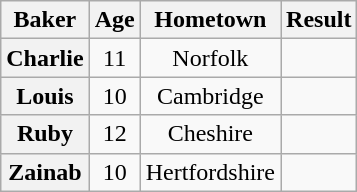<table class="wikitable sortable" style="display:inline-table; text-align:center">
<tr>
<th scope="col">Baker</th>
<th scope="col">Age</th>
<th scope="col">Hometown</th>
<th scope="col">Result</th>
</tr>
<tr>
<th scope="row">Charlie</th>
<td>11</td>
<td>Norfolk</td>
<td></td>
</tr>
<tr>
<th scope="row">Louis</th>
<td>10</td>
<td>Cambridge</td>
<td></td>
</tr>
<tr>
<th scope="row">Ruby</th>
<td>12</td>
<td>Cheshire</td>
<td></td>
</tr>
<tr>
<th scope="row">Zainab</th>
<td>10</td>
<td>Hertfordshire</td>
<td></td>
</tr>
</table>
